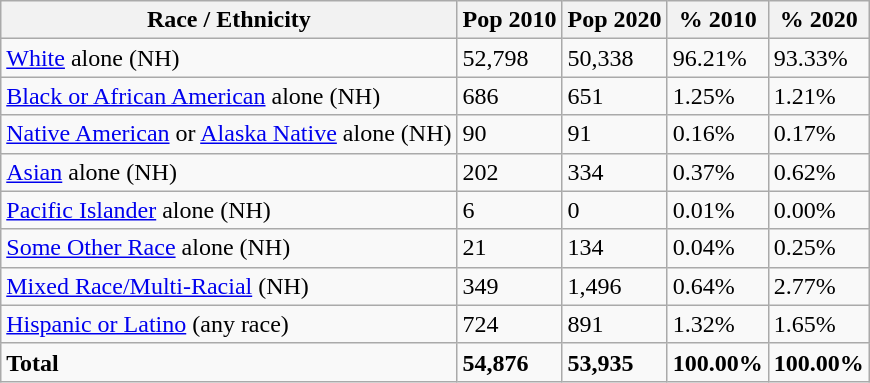<table class="wikitable">
<tr>
<th>Race / Ethnicity</th>
<th>Pop 2010</th>
<th>Pop 2020</th>
<th>% 2010</th>
<th>% 2020</th>
</tr>
<tr>
<td><a href='#'>White</a> alone (NH)</td>
<td>52,798</td>
<td>50,338</td>
<td>96.21%</td>
<td>93.33%</td>
</tr>
<tr>
<td><a href='#'>Black or African American</a> alone (NH)</td>
<td>686</td>
<td>651</td>
<td>1.25%</td>
<td>1.21%</td>
</tr>
<tr>
<td><a href='#'>Native American</a> or <a href='#'>Alaska Native</a> alone (NH)</td>
<td>90</td>
<td>91</td>
<td>0.16%</td>
<td>0.17%</td>
</tr>
<tr>
<td><a href='#'>Asian</a> alone (NH)</td>
<td>202</td>
<td>334</td>
<td>0.37%</td>
<td>0.62%</td>
</tr>
<tr>
<td><a href='#'>Pacific Islander</a> alone (NH)</td>
<td>6</td>
<td>0</td>
<td>0.01%</td>
<td>0.00%</td>
</tr>
<tr>
<td><a href='#'>Some Other Race</a> alone (NH)</td>
<td>21</td>
<td>134</td>
<td>0.04%</td>
<td>0.25%</td>
</tr>
<tr>
<td><a href='#'>Mixed Race/Multi-Racial</a> (NH)</td>
<td>349</td>
<td>1,496</td>
<td>0.64%</td>
<td>2.77%</td>
</tr>
<tr>
<td><a href='#'>Hispanic or Latino</a> (any race)</td>
<td>724</td>
<td>891</td>
<td>1.32%</td>
<td>1.65%</td>
</tr>
<tr>
<td><strong>Total</strong></td>
<td><strong>54,876</strong></td>
<td><strong>53,935</strong></td>
<td><strong>100.00%</strong></td>
<td><strong>100.00%</strong></td>
</tr>
</table>
